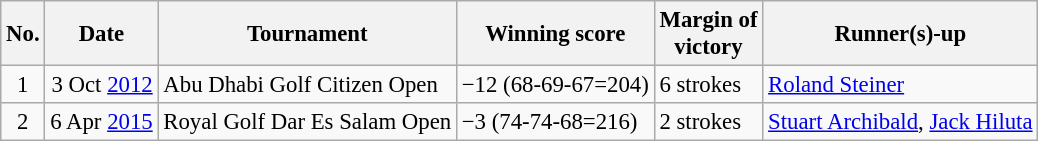<table class="wikitable" style="font-size:95%;">
<tr>
<th>No.</th>
<th>Date</th>
<th>Tournament</th>
<th>Winning score</th>
<th>Margin of<br>victory</th>
<th>Runner(s)-up</th>
</tr>
<tr>
<td align=center>1</td>
<td align=right>3 Oct <a href='#'>2012</a></td>
<td>Abu Dhabi Golf Citizen Open</td>
<td>−12 (68-69-67=204)</td>
<td>6 strokes</td>
<td> <a href='#'>Roland Steiner</a></td>
</tr>
<tr>
<td align=center>2</td>
<td align=right>6 Apr <a href='#'>2015</a></td>
<td>Royal Golf Dar Es Salam Open</td>
<td>−3 (74-74-68=216)</td>
<td>2 strokes</td>
<td> <a href='#'>Stuart Archibald</a>,  <a href='#'>Jack Hiluta</a></td>
</tr>
</table>
